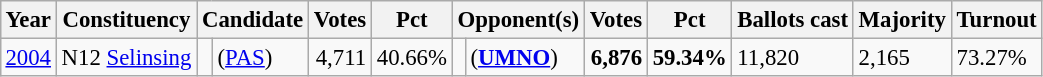<table class="wikitable" style="margin:0.5em ; font-size:95%">
<tr>
<th>Year</th>
<th>Constituency</th>
<th colspan=2>Candidate</th>
<th>Votes</th>
<th>Pct</th>
<th colspan=2>Opponent(s)</th>
<th>Votes</th>
<th>Pct</th>
<th>Ballots cast</th>
<th>Majority</th>
<th>Turnout</th>
</tr>
<tr>
<td><a href='#'>2004</a></td>
<td>N12 <a href='#'>Selinsing</a></td>
<td></td>
<td> (<a href='#'>PAS</a>)</td>
<td align="right">4,711</td>
<td>40.66%</td>
<td></td>
<td> (<a href='#'><strong>UMNO</strong></a>)</td>
<td align="right"><strong>6,876</strong></td>
<td><strong>59.34%</strong></td>
<td>11,820</td>
<td>2,165</td>
<td>73.27%</td>
</tr>
</table>
